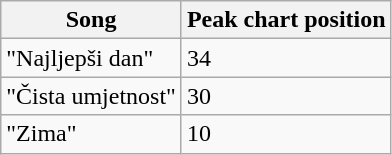<table class="wikitable sortable plainrowheaders">
<tr>
<th scope="col">Song</th>
<th scope="col">Peak chart position</th>
</tr>
<tr>
<td>"Najljepši dan"</td>
<td>34</td>
</tr>
<tr>
<td>"Čista umjetnost"</td>
<td>30</td>
</tr>
<tr>
<td>"Zima"</td>
<td>10</td>
</tr>
</table>
